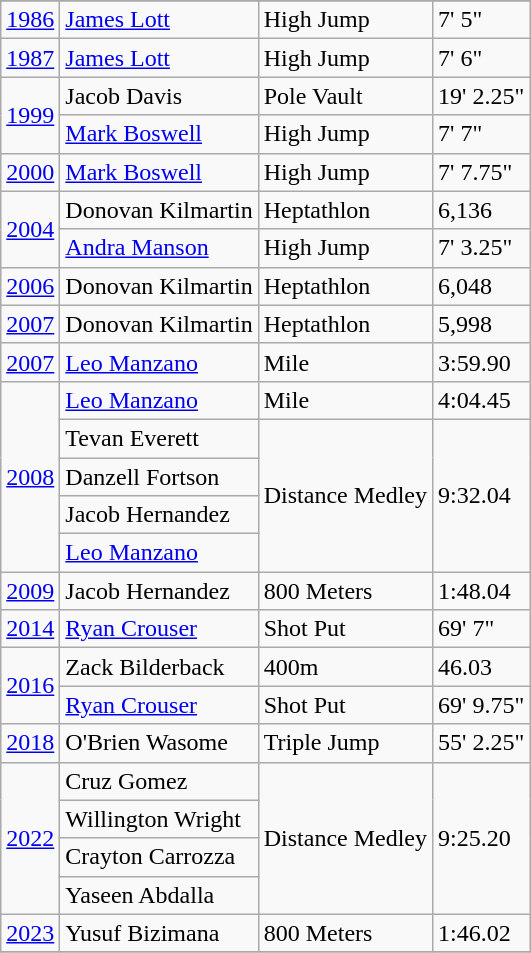<table class="wikitable">
<tr>
</tr>
<tr>
<td><a href='#'>1986</a></td>
<td><a href='#'>James Lott</a></td>
<td>High Jump</td>
<td>7' 5"</td>
</tr>
<tr>
<td><a href='#'>1987</a></td>
<td><a href='#'>James Lott</a></td>
<td>High Jump</td>
<td>7' 6"</td>
</tr>
<tr>
<td rowspan="2"><a href='#'>1999</a></td>
<td>Jacob Davis</td>
<td>Pole Vault</td>
<td>19' 2.25"</td>
</tr>
<tr>
<td><a href='#'>Mark Boswell</a></td>
<td>High Jump</td>
<td>7' 7"</td>
</tr>
<tr>
<td><a href='#'>2000</a></td>
<td><a href='#'>Mark Boswell</a></td>
<td>High Jump</td>
<td>7' 7.75"</td>
</tr>
<tr>
<td rowspan="2"><a href='#'>2004</a></td>
<td>Donovan Kilmartin</td>
<td>Heptathlon</td>
<td>6,136</td>
</tr>
<tr>
<td><a href='#'>Andra Manson</a></td>
<td>High Jump</td>
<td>7' 3.25"</td>
</tr>
<tr>
<td><a href='#'>2006</a></td>
<td>Donovan Kilmartin</td>
<td>Heptathlon</td>
<td>6,048</td>
</tr>
<tr>
<td><a href='#'>2007</a></td>
<td>Donovan Kilmartin</td>
<td>Heptathlon</td>
<td>5,998</td>
</tr>
<tr>
<td><a href='#'>2007</a></td>
<td><a href='#'>Leo Manzano</a></td>
<td>Mile</td>
<td>3:59.90</td>
</tr>
<tr>
<td rowspan="5"><a href='#'>2008</a></td>
<td><a href='#'>Leo Manzano</a></td>
<td>Mile</td>
<td>4:04.45</td>
</tr>
<tr>
<td>Tevan Everett</td>
<td rowspan="4">Distance Medley</td>
<td rowspan="4">9:32.04</td>
</tr>
<tr>
<td>Danzell Fortson</td>
</tr>
<tr>
<td>Jacob Hernandez</td>
</tr>
<tr>
<td><a href='#'>Leo Manzano</a></td>
</tr>
<tr>
<td><a href='#'>2009</a></td>
<td>Jacob Hernandez</td>
<td>800 Meters</td>
<td>1:48.04</td>
</tr>
<tr>
<td><a href='#'>2014</a></td>
<td><a href='#'>Ryan Crouser</a></td>
<td>Shot Put</td>
<td>69' 7"</td>
</tr>
<tr>
<td rowspan="2"><a href='#'>2016</a></td>
<td>Zack Bilderback</td>
<td>400m</td>
<td>46.03</td>
</tr>
<tr>
<td><a href='#'>Ryan Crouser</a></td>
<td>Shot Put</td>
<td>69' 9.75"</td>
</tr>
<tr>
<td><a href='#'>2018</a></td>
<td>O'Brien Wasome</td>
<td>Triple Jump</td>
<td>55' 2.25"</td>
</tr>
<tr>
<td rowspan="4"><a href='#'>2022</a></td>
<td>Cruz Gomez</td>
<td rowspan="4">Distance Medley</td>
<td rowspan="4">9:25.20</td>
</tr>
<tr>
<td>Willington Wright</td>
</tr>
<tr>
<td>Crayton Carrozza</td>
</tr>
<tr>
<td>Yaseen Abdalla</td>
</tr>
<tr>
<td><a href='#'>2023</a></td>
<td>Yusuf Bizimana</td>
<td>800 Meters</td>
<td>1:46.02</td>
</tr>
<tr>
</tr>
</table>
